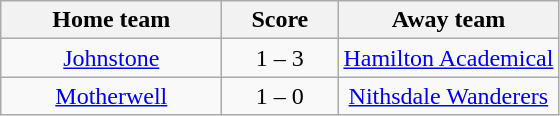<table class="wikitable" style="text-align: center">
<tr>
<th width=140>Home team</th>
<th width=70>Score</th>
<th width=140>Away team</th>
</tr>
<tr>
<td><a href='#'>Johnstone</a></td>
<td>1 – 3</td>
<td><a href='#'>Hamilton Academical</a></td>
</tr>
<tr>
<td><a href='#'>Motherwell</a></td>
<td>1 – 0</td>
<td><a href='#'>Nithsdale Wanderers</a></td>
</tr>
</table>
